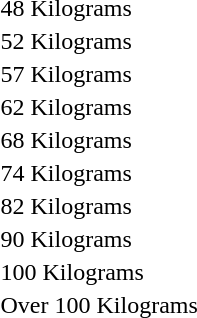<table>
<tr>
<td>48 Kilograms</td>
<td></td>
<td></td>
<td></td>
</tr>
<tr>
<td>52 Kilograms</td>
<td></td>
<td></td>
<td></td>
</tr>
<tr>
<td>57 Kilograms</td>
<td></td>
<td></td>
<td></td>
</tr>
<tr>
<td>62 Kilograms</td>
<td></td>
<td></td>
<td></td>
</tr>
<tr>
<td>68 Kilograms</td>
<td></td>
<td></td>
<td></td>
</tr>
<tr>
<td>74 Kilograms</td>
<td></td>
<td></td>
<td></td>
</tr>
<tr>
<td>82 Kilograms</td>
<td></td>
<td></td>
<td></td>
</tr>
<tr>
<td>90 Kilograms</td>
<td></td>
<td></td>
<td></td>
</tr>
<tr>
<td>100 Kilograms</td>
<td></td>
<td></td>
<td></td>
</tr>
<tr>
<td>Over 100 Kilograms</td>
<td></td>
<td></td>
<td></td>
</tr>
</table>
